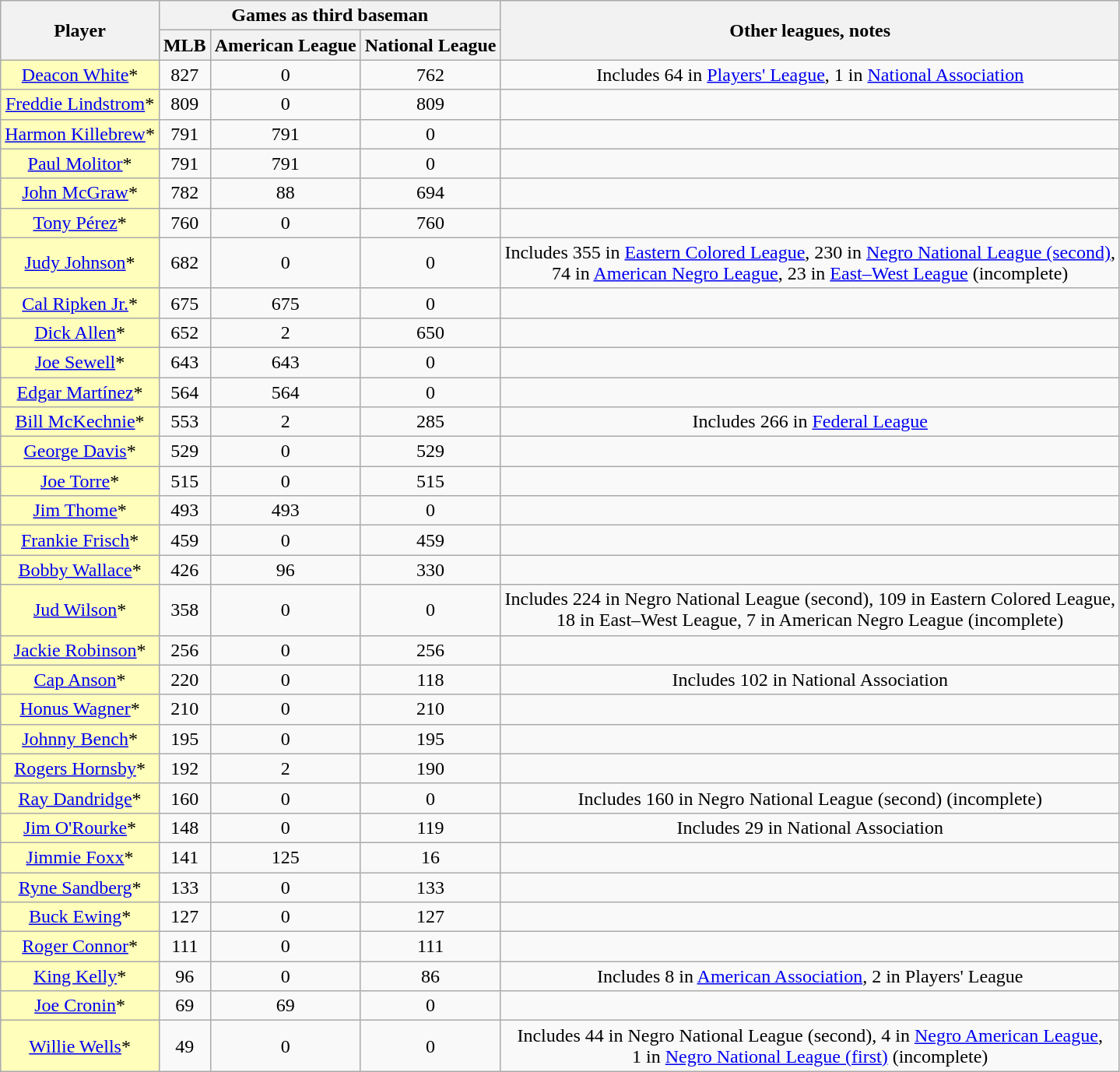<table class="wikitable sortable" style="text-align:center">
<tr style="white-space:nowrap;">
<th rowspan=2 scope="col">Player</th>
<th colspan=3>Games as third baseman</th>
<th rowspan=2>Other leagues, notes</th>
</tr>
<tr>
<th>MLB</th>
<th>American League</th>
<th>National League</th>
</tr>
<tr>
<td style="background:#ffffbb;"><a href='#'>Deacon White</a>*</td>
<td>827</td>
<td>0</td>
<td>762</td>
<td>Includes 64 in <a href='#'>Players' League</a>, 1 in <a href='#'>National Association</a></td>
</tr>
<tr>
<td style="background:#ffffbb;"><a href='#'>Freddie Lindstrom</a>*</td>
<td>809</td>
<td>0</td>
<td>809</td>
<td></td>
</tr>
<tr>
<td style="background:#ffffbb;"><a href='#'>Harmon Killebrew</a>*</td>
<td>791</td>
<td>791</td>
<td>0</td>
<td></td>
</tr>
<tr>
<td style="background:#ffffbb;"><a href='#'>Paul Molitor</a>*</td>
<td>791</td>
<td>791</td>
<td>0</td>
<td></td>
</tr>
<tr>
<td style="background:#ffffbb;"><a href='#'>John McGraw</a>*</td>
<td>782</td>
<td>88</td>
<td>694</td>
<td></td>
</tr>
<tr>
<td style="background:#ffffbb;"><a href='#'>Tony Pérez</a>*</td>
<td>760</td>
<td>0</td>
<td>760</td>
<td></td>
</tr>
<tr>
<td style="background:#ffffbb;"><a href='#'>Judy Johnson</a>*</td>
<td>682</td>
<td>0</td>
<td>0</td>
<td>Includes 355 in <a href='#'>Eastern Colored League</a>, 230 in <a href='#'>Negro National League (second)</a>, <br>74 in <a href='#'>American Negro League</a>, 23 in <a href='#'>East–West League</a> (incomplete)</td>
</tr>
<tr>
<td style="background:#ffffbb;"><a href='#'>Cal Ripken Jr.</a>*</td>
<td>675</td>
<td>675</td>
<td>0</td>
<td></td>
</tr>
<tr>
<td style="background:#ffffbb;"><a href='#'>Dick Allen</a>*</td>
<td>652</td>
<td>2</td>
<td>650</td>
<td></td>
</tr>
<tr>
<td style="background:#ffffbb;"><a href='#'>Joe Sewell</a>*</td>
<td>643</td>
<td>643</td>
<td>0</td>
<td></td>
</tr>
<tr>
<td style="background:#ffffbb;"><a href='#'>Edgar Martínez</a>*</td>
<td>564</td>
<td>564</td>
<td>0</td>
<td></td>
</tr>
<tr>
<td style="background:#ffffbb;"><a href='#'>Bill McKechnie</a>*</td>
<td>553</td>
<td>2</td>
<td>285</td>
<td>Includes 266 in <a href='#'>Federal League</a></td>
</tr>
<tr>
<td style="background:#ffffbb;"><a href='#'>George Davis</a>*</td>
<td>529</td>
<td>0</td>
<td>529</td>
<td></td>
</tr>
<tr>
<td style="background:#ffffbb;"><a href='#'>Joe Torre</a>*</td>
<td>515</td>
<td>0</td>
<td>515</td>
<td></td>
</tr>
<tr>
<td style="background:#ffffbb;"><a href='#'>Jim Thome</a>*</td>
<td>493</td>
<td>493</td>
<td>0</td>
<td></td>
</tr>
<tr>
<td style="background:#ffffbb;"><a href='#'>Frankie Frisch</a>*</td>
<td>459</td>
<td>0</td>
<td>459</td>
<td></td>
</tr>
<tr>
<td style="background:#ffffbb;"><a href='#'>Bobby Wallace</a>*</td>
<td>426</td>
<td>96</td>
<td>330</td>
<td></td>
</tr>
<tr>
<td style="background:#ffffbb;"><a href='#'>Jud Wilson</a>*</td>
<td>358</td>
<td>0</td>
<td>0</td>
<td>Includes 224 in Negro National League (second), 109 in Eastern Colored League, <br>18 in East–West League, 7 in American Negro League (incomplete)</td>
</tr>
<tr>
<td style="background:#ffffbb;"><a href='#'>Jackie Robinson</a>*</td>
<td>256</td>
<td>0</td>
<td>256</td>
<td></td>
</tr>
<tr>
<td style="background:#ffffbb;"><a href='#'>Cap Anson</a>*</td>
<td>220</td>
<td>0</td>
<td>118</td>
<td>Includes 102 in National Association</td>
</tr>
<tr>
<td style="background:#ffffbb;"><a href='#'>Honus Wagner</a>*</td>
<td>210</td>
<td>0</td>
<td>210</td>
<td></td>
</tr>
<tr>
<td style="background:#ffffbb;"><a href='#'>Johnny Bench</a>*</td>
<td>195</td>
<td>0</td>
<td>195</td>
<td></td>
</tr>
<tr>
<td style="background:#ffffbb;"><a href='#'>Rogers Hornsby</a>*</td>
<td>192</td>
<td>2</td>
<td>190</td>
<td></td>
</tr>
<tr>
<td style="background:#ffffbb;"><a href='#'>Ray Dandridge</a>*</td>
<td>160</td>
<td>0</td>
<td>0</td>
<td>Includes 160 in Negro National League (second) (incomplete)</td>
</tr>
<tr>
<td style="background:#ffffbb;"><a href='#'>Jim O'Rourke</a>*</td>
<td>148</td>
<td>0</td>
<td>119</td>
<td>Includes 29 in National Association</td>
</tr>
<tr>
<td style="background:#ffffbb;"><a href='#'>Jimmie Foxx</a>*</td>
<td>141</td>
<td>125</td>
<td>16</td>
<td></td>
</tr>
<tr>
<td style="background:#ffffbb;"><a href='#'>Ryne Sandberg</a>*</td>
<td>133</td>
<td>0</td>
<td>133</td>
<td></td>
</tr>
<tr>
<td style="background:#ffffbb;"><a href='#'>Buck Ewing</a>*</td>
<td>127</td>
<td>0</td>
<td>127</td>
<td></td>
</tr>
<tr>
<td style="background:#ffffbb;"><a href='#'>Roger Connor</a>*</td>
<td>111</td>
<td>0</td>
<td>111</td>
<td></td>
</tr>
<tr>
<td style="background:#ffffbb;"><a href='#'>King Kelly</a>*</td>
<td>96</td>
<td>0</td>
<td>86</td>
<td>Includes 8 in <a href='#'>American Association</a>, 2 in Players' League</td>
</tr>
<tr>
<td style="background:#ffffbb;"><a href='#'>Joe Cronin</a>*</td>
<td>69</td>
<td>69</td>
<td>0</td>
<td></td>
</tr>
<tr>
<td style="background:#ffffbb;"><a href='#'>Willie Wells</a>*</td>
<td>49</td>
<td>0</td>
<td>0</td>
<td>Includes 44 in Negro National League (second), 4 in <a href='#'>Negro American League</a>, <br>1 in <a href='#'>Negro National League (first)</a> (incomplete)</td>
</tr>
</table>
